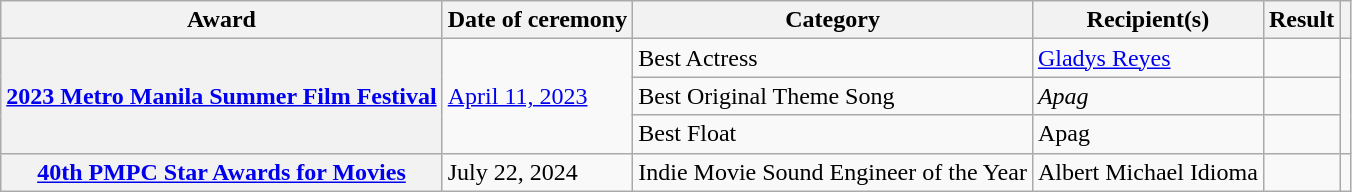<table class="wikitable sortable plainrowheaders">
<tr>
<th scope="col">Award</th>
<th scope="col" data-sort-type="date">Date of ceremony</th>
<th scope="col">Category</th>
<th scope="col">Recipient(s)</th>
<th scope="col">Result</th>
<th scope="col" class="unsortable"></th>
</tr>
<tr>
<th scope="row" rowspan="3"><a href='#'>2023 Metro Manila Summer Film Festival</a></th>
<td rowspan="3"><a href='#'>April 11, 2023</a></td>
<td>Best Actress</td>
<td><a href='#'>Gladys Reyes</a></td>
<td></td>
<td rowspan="3"></td>
</tr>
<tr>
<td>Best Original Theme Song</td>
<td><em>Apag</em></td>
<td></td>
</tr>
<tr>
<td>Best Float</td>
<td>Apag</td>
<td></td>
</tr>
<tr>
<th scope="row"><a href='#'>40th PMPC Star Awards for Movies</a></th>
<td>July 22, 2024</td>
<td>Indie Movie Sound Engineer of the Year</td>
<td>Albert Michael Idioma</td>
<td></td>
<td></td>
</tr>
</table>
